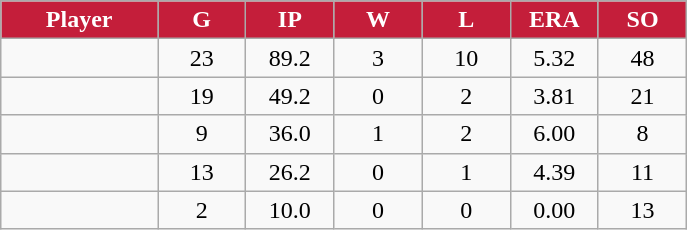<table class="wikitable sortable">
<tr>
<th style="background:#c41e3a;color:white;" width="16%">Player</th>
<th style="background:#c41e3a;color:white;" width="9%">G</th>
<th style="background:#c41e3a;color:white;" width="9%">IP</th>
<th style="background:#c41e3a;color:white;" width="9%">W</th>
<th style="background:#c41e3a;color:white;" width="9%">L</th>
<th style="background:#c41e3a;color:white;" width="9%">ERA</th>
<th style="background:#c41e3a;color:white;" width="9%">SO</th>
</tr>
<tr align="center">
<td></td>
<td>23</td>
<td>89.2</td>
<td>3</td>
<td>10</td>
<td>5.32</td>
<td>48</td>
</tr>
<tr align="center">
<td></td>
<td>19</td>
<td>49.2</td>
<td>0</td>
<td>2</td>
<td>3.81</td>
<td>21</td>
</tr>
<tr align="center">
<td></td>
<td>9</td>
<td>36.0</td>
<td>1</td>
<td>2</td>
<td>6.00</td>
<td>8</td>
</tr>
<tr align="center">
<td></td>
<td>13</td>
<td>26.2</td>
<td>0</td>
<td>1</td>
<td>4.39</td>
<td>11</td>
</tr>
<tr align="center">
<td></td>
<td>2</td>
<td>10.0</td>
<td>0</td>
<td>0</td>
<td>0.00</td>
<td>13</td>
</tr>
</table>
